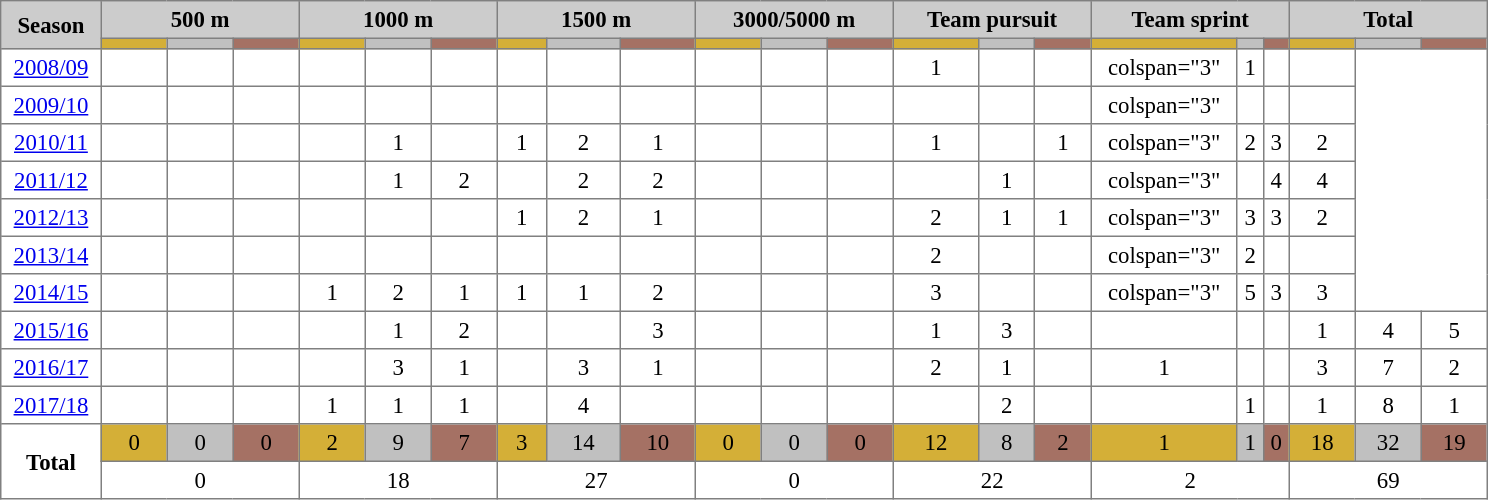<table cellpadding="3" cellspacing="0" border="1" style="background:#ffffff; font-size:95%; border:grey solid 1px; border-collapse:collapse; text-align:center;">
<tr style="background:#ccc; text-align:center;">
<th rowspan="2" colspan="1">  Season  </th>
<th style="background:#ccc;" width="125" colspan="3">500 m</th>
<th style="background:#ccc;" width="125" colspan="3">1000 m</th>
<th style="background:#ccc;" width="125" colspan="3">1500 m</th>
<th style="background:#ccc;" width="125" colspan="3">3000/5000 m</th>
<th style="background:#ccc;" width="125" colspan="3">Team pursuit</th>
<th style="background:#ccc;" width="125" colspan="3">Team sprint</th>
<th style="background:#ccc;" width="125" colspan="3">Total</th>
</tr>
<tr>
<td align="center" bgcolor=#D4AF37></td>
<td align="center" bgcolor="silver"></td>
<td align="center" bgcolor=#A57164></td>
<td align="center" bgcolor=#D4AF37></td>
<td align="center" bgcolor="silver"></td>
<td align="center" bgcolor=#A57164></td>
<td align="center" bgcolor=#D4AF37></td>
<td align="center" bgcolor="silver"></td>
<td align="center" bgcolor=#A57164></td>
<td align="center" bgcolor=#D4AF37></td>
<td align="center" bgcolor="silver"></td>
<td align="center" bgcolor=#A57164></td>
<td align="center" bgcolor=#D4AF37></td>
<td align="center" bgcolor="silver"></td>
<td align="center" bgcolor=#A57164></td>
<td align="center" bgcolor=#D4AF37></td>
<td align="center" bgcolor="silver"></td>
<td align="center" bgcolor=#A57164></td>
<td align="center" bgcolor=#D4AF37></td>
<td align="center" bgcolor="silver"></td>
<td align="center" bgcolor=#A57164></td>
</tr>
<tr>
<td align="center"><a href='#'>2008/09</a></td>
<td></td>
<td></td>
<td></td>
<td></td>
<td></td>
<td></td>
<td></td>
<td></td>
<td></td>
<td></td>
<td></td>
<td></td>
<td>1</td>
<td></td>
<td></td>
<td>colspan="3" </td>
<td>1</td>
<td></td>
<td></td>
</tr>
<tr>
<td align="center"><a href='#'>2009/10</a></td>
<td></td>
<td></td>
<td></td>
<td></td>
<td></td>
<td></td>
<td></td>
<td></td>
<td></td>
<td></td>
<td></td>
<td></td>
<td></td>
<td></td>
<td></td>
<td>colspan="3" </td>
<td></td>
<td></td>
<td></td>
</tr>
<tr>
<td align="center"><a href='#'>2010/11</a></td>
<td></td>
<td></td>
<td></td>
<td></td>
<td>1</td>
<td></td>
<td>1</td>
<td>2</td>
<td>1</td>
<td></td>
<td></td>
<td></td>
<td>1</td>
<td></td>
<td>1</td>
<td>colspan="3" </td>
<td>2</td>
<td>3</td>
<td>2</td>
</tr>
<tr>
<td align="center"><a href='#'>2011/12</a></td>
<td></td>
<td></td>
<td></td>
<td></td>
<td>1</td>
<td>2</td>
<td></td>
<td>2</td>
<td>2</td>
<td></td>
<td></td>
<td></td>
<td></td>
<td>1</td>
<td></td>
<td>colspan="3" </td>
<td></td>
<td>4</td>
<td>4</td>
</tr>
<tr>
<td align="center"><a href='#'>2012/13</a></td>
<td></td>
<td></td>
<td></td>
<td></td>
<td></td>
<td></td>
<td>1</td>
<td>2</td>
<td>1</td>
<td></td>
<td></td>
<td></td>
<td>2</td>
<td>1</td>
<td>1</td>
<td>colspan="3" </td>
<td>3</td>
<td>3</td>
<td>2</td>
</tr>
<tr>
<td align="center"><a href='#'>2013/14</a></td>
<td></td>
<td></td>
<td></td>
<td></td>
<td></td>
<td></td>
<td></td>
<td></td>
<td></td>
<td></td>
<td></td>
<td></td>
<td>2</td>
<td></td>
<td></td>
<td>colspan="3" </td>
<td>2</td>
<td></td>
<td></td>
</tr>
<tr>
<td align="center"><a href='#'>2014/15</a></td>
<td></td>
<td></td>
<td></td>
<td>1</td>
<td>2</td>
<td>1</td>
<td>1</td>
<td>1</td>
<td>2</td>
<td></td>
<td></td>
<td></td>
<td>3</td>
<td></td>
<td></td>
<td>colspan="3" </td>
<td>5</td>
<td>3</td>
<td>3</td>
</tr>
<tr>
<td align="center"><a href='#'>2015/16</a></td>
<td></td>
<td></td>
<td></td>
<td></td>
<td>1</td>
<td>2</td>
<td></td>
<td></td>
<td>3</td>
<td></td>
<td></td>
<td></td>
<td>1</td>
<td>3</td>
<td></td>
<td></td>
<td></td>
<td></td>
<td>1</td>
<td>4</td>
<td>5</td>
</tr>
<tr>
<td align="center"><a href='#'>2016/17</a></td>
<td></td>
<td></td>
<td></td>
<td></td>
<td>3</td>
<td>1</td>
<td></td>
<td>3</td>
<td>1</td>
<td></td>
<td></td>
<td></td>
<td>2</td>
<td>1</td>
<td></td>
<td>1</td>
<td></td>
<td></td>
<td>3</td>
<td>7</td>
<td>2</td>
</tr>
<tr>
<td align="center"><a href='#'>2017/18</a></td>
<td></td>
<td></td>
<td></td>
<td>1</td>
<td>1</td>
<td>1</td>
<td></td>
<td>4</td>
<td></td>
<td></td>
<td></td>
<td></td>
<td></td>
<td>2</td>
<td></td>
<td></td>
<td>1</td>
<td></td>
<td>1</td>
<td>8</td>
<td>1</td>
</tr>
<tr>
<td rowspan="2"><strong>Total </strong></td>
<td bgcolor=#D4AF37>0</td>
<td bgcolor="silver">0</td>
<td bgcolor=#A57164>0</td>
<td bgcolor=#D4AF37>2</td>
<td bgcolor="silver">9</td>
<td bgcolor="#A57164">7</td>
<td bgcolor=#D4AF37>3</td>
<td bgcolor="silver">14</td>
<td bgcolor="#A57164">10</td>
<td bgcolor=#D4AF37>0</td>
<td bgcolor="silver">0</td>
<td bgcolor=#A57164>0</td>
<td bgcolor="#D4AF37">12</td>
<td bgcolor="silver">8</td>
<td bgcolor=#A57164>2</td>
<td bgcolor="#D4AF37">1</td>
<td bgcolor="silver">1</td>
<td bgcolor=#A57164>0</td>
<td bgcolor="#D4AF37">18</td>
<td bgcolor="silver">32</td>
<td bgcolor=#A57164>19</td>
</tr>
<tr>
<td colspan="3">0</td>
<td colspan="3">18</td>
<td colspan="3">27</td>
<td colspan="3">0</td>
<td colspan="3">22</td>
<td colspan="3">2</td>
<td colspan="3">69</td>
</tr>
</table>
